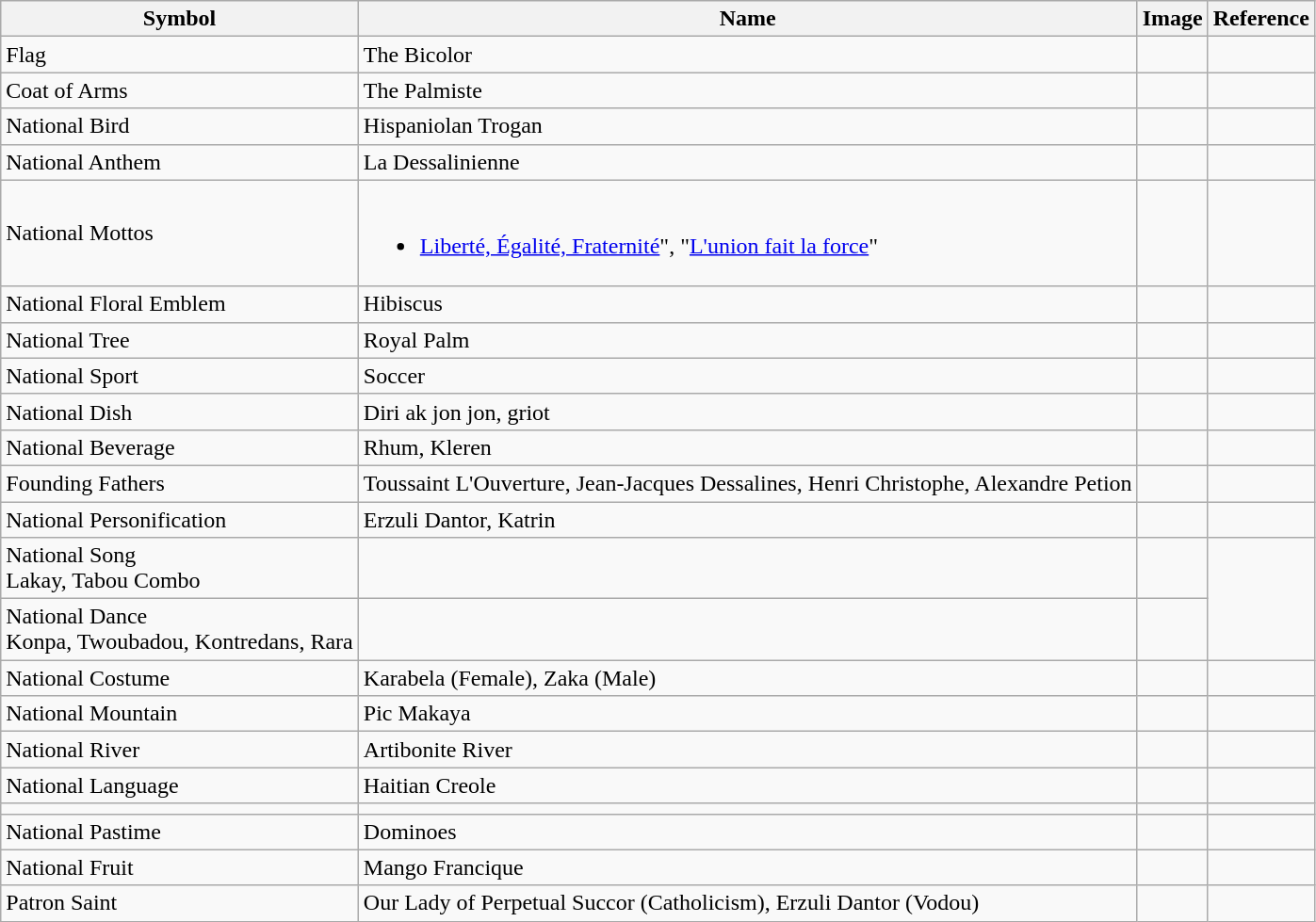<table class="wikitable">
<tr>
<th>Symbol</th>
<th>Name</th>
<th>Image</th>
<th>Reference</th>
</tr>
<tr>
<td>Flag</td>
<td>The Bicolor</td>
<td></td>
<td></td>
</tr>
<tr>
<td>Coat of Arms</td>
<td>The Palmiste</td>
<td></td>
<td></td>
</tr>
<tr>
<td>National Bird</td>
<td>Hispaniolan Trogan</td>
<td></td>
<td></td>
</tr>
<tr>
<td>National Anthem</td>
<td>La Dessalinienne</td>
<td></td>
<td></td>
</tr>
<tr>
<td>National Mottos</td>
<td><br><ul><li><a href='#'>Liberté, Égalité, Fraternité</a>", "<a href='#'>L'union fait la force</a>"</li></ul></td>
<td></td>
<td></td>
</tr>
<tr>
<td>National Floral Emblem</td>
<td>Hibiscus</td>
<td></td>
<td></td>
</tr>
<tr>
<td>National Tree</td>
<td>Royal Palm</td>
<td></td>
<td></td>
</tr>
<tr>
<td>National Sport</td>
<td>Soccer</td>
<td></td>
<td></td>
</tr>
<tr>
<td>National Dish</td>
<td>Diri ak jon jon, griot</td>
<td></td>
<td></td>
</tr>
<tr>
<td>National Beverage</td>
<td>Rhum, Kleren</td>
<td></td>
<td></td>
</tr>
<tr>
<td>Founding Fathers</td>
<td>Toussaint L'Ouverture, Jean-Jacques Dessalines, Henri Christophe, Alexandre Petion</td>
<td></td>
<td></td>
</tr>
<tr>
<td>National Personification</td>
<td>Erzuli Dantor, Katrin</td>
<td></td>
<td></td>
</tr>
<tr>
<td>National Song<br>Lakay, Tabou Combo</td>
<td></td>
<td></td>
</tr>
<tr>
<td>National Dance<br>Konpa, Twoubadou, Kontredans, Rara</td>
<td></td>
<td></td>
</tr>
<tr>
<td>National Costume</td>
<td>Karabela (Female), Zaka (Male)</td>
<td></td>
<td></td>
</tr>
<tr>
<td>National Mountain</td>
<td>Pic Makaya</td>
<td></td>
<td></td>
</tr>
<tr>
<td>National River</td>
<td>Artibonite River</td>
<td></td>
<td></td>
</tr>
<tr>
<td>National Language</td>
<td>Haitian Creole</td>
<td></td>
<td></td>
</tr>
<tr>
<td></td>
<td></td>
<td></td>
<td></td>
</tr>
<tr>
<td>National Pastime</td>
<td>Dominoes</td>
<td></td>
<td></td>
</tr>
<tr>
<td>National Fruit</td>
<td>Mango Francique</td>
<td></td>
<td></td>
</tr>
<tr>
<td>Patron Saint</td>
<td>Our Lady of Perpetual Succor (Catholicism), Erzuli Dantor (Vodou)</td>
<td></td>
<td></td>
</tr>
</table>
